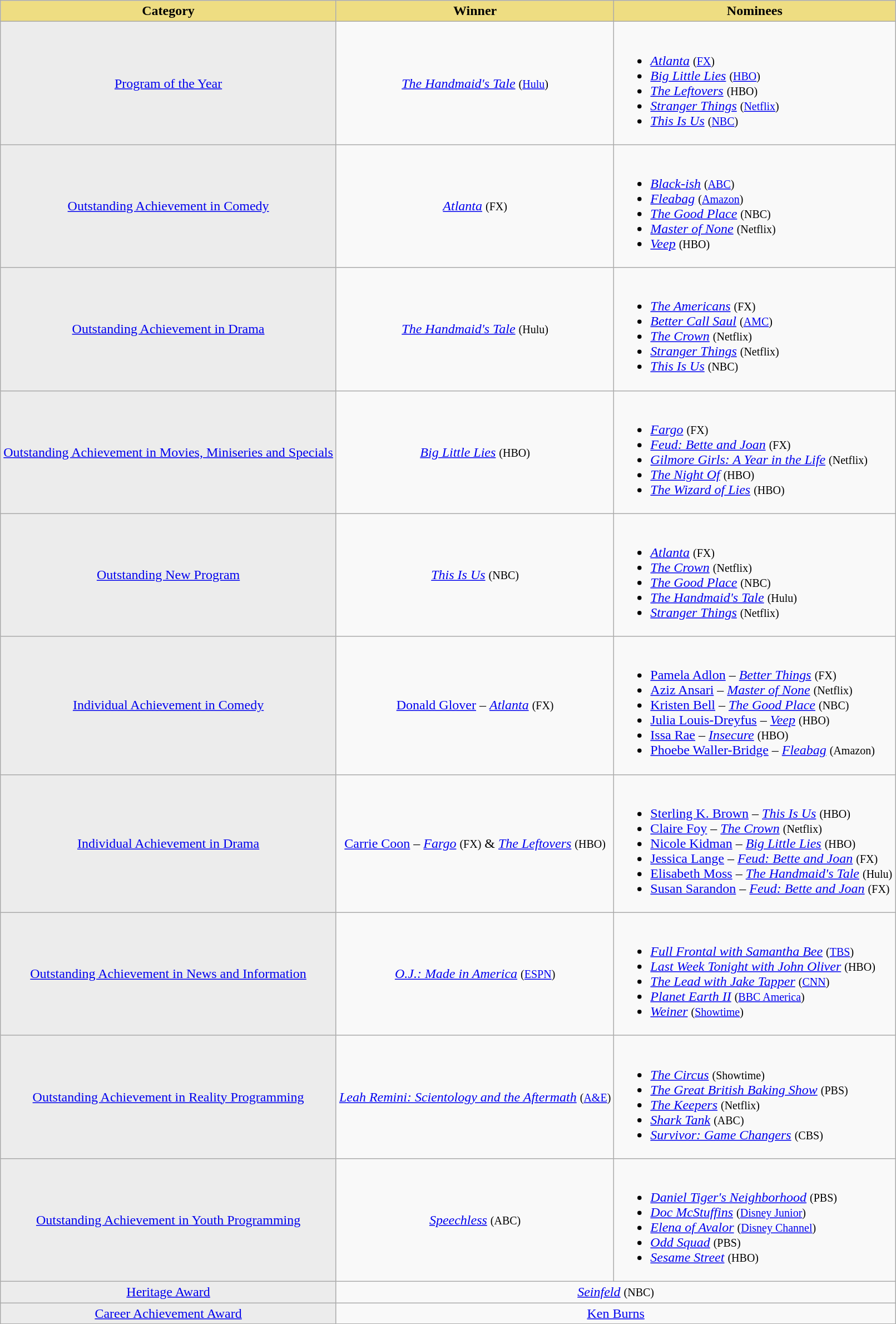<table class="wikitable">
<tr>
<th style="background:#EEDD82;">Category</th>
<th style="background:#EEDD82;">Winner</th>
<th style="background:#EEDD82;">Nominees</th>
</tr>
<tr>
<td align="center" style="background: #ececec; color: grey; vertical-align: middle; text-align: center;" class="table-na"><a href='#'>Program of the Year</a></td>
<td align="center"><em><a href='#'>The Handmaid's Tale</a></em> <small>(<a href='#'>Hulu</a>)</small></td>
<td><br><ul><li><em><a href='#'>Atlanta</a></em> <small>(<a href='#'>FX</a>)</small></li><li><em><a href='#'>Big Little Lies</a></em> <small>(<a href='#'>HBO</a>)</small></li><li><em><a href='#'>The Leftovers</a></em> <small>(HBO)</small></li><li><em><a href='#'>Stranger Things</a></em> <small>(<a href='#'>Netflix</a>)</small></li><li><em><a href='#'>This Is Us</a></em> <small>(<a href='#'>NBC</a>)</small></li></ul></td>
</tr>
<tr>
<td align="center" style="background: #ececec; color: grey; vertical-align: middle; text-align: center;" class="table-na"><a href='#'>Outstanding Achievement in Comedy</a></td>
<td align="center"><em><a href='#'>Atlanta</a></em> <small>(FX)</small></td>
<td><br><ul><li><em><a href='#'>Black-ish</a></em> <small>(<a href='#'>ABC</a>)</small></li><li><em><a href='#'>Fleabag</a></em> <small>(<a href='#'>Amazon</a>)</small></li><li><em><a href='#'>The Good Place</a></em> <small>(NBC)</small></li><li><em><a href='#'>Master of None</a></em> <small>(Netflix)</small></li><li><em><a href='#'>Veep</a></em> <small>(HBO)</small></li></ul></td>
</tr>
<tr>
<td align="center" style="background: #ececec; color: grey; vertical-align: middle; text-align: center;" class="table-na"><a href='#'>Outstanding Achievement in Drama</a></td>
<td align="center"><em><a href='#'>The Handmaid's Tale</a></em> <small>(Hulu)</small></td>
<td><br><ul><li><em><a href='#'>The Americans</a></em> <small>(FX)</small></li><li><em><a href='#'>Better Call Saul</a></em> <small>(<a href='#'>AMC</a>)</small></li><li><em><a href='#'>The Crown</a></em> <small>(Netflix)</small></li><li><em><a href='#'>Stranger Things</a></em> <small>(Netflix)</small></li><li><em><a href='#'>This Is Us</a></em> <small>(NBC)</small></li></ul></td>
</tr>
<tr>
<td align="center" style="background: #ececec; color: grey; vertical-align: middle; text-align: center;" class="table-na"><a href='#'>Outstanding Achievement in Movies, Miniseries and Specials</a></td>
<td align="center"><em><a href='#'>Big Little Lies</a></em> <small>(HBO)</small></td>
<td><br><ul><li><em><a href='#'>Fargo</a></em> <small>(FX)</small></li><li><em><a href='#'>Feud: Bette and Joan</a></em> <small>(FX)</small></li><li><em><a href='#'>Gilmore Girls: A Year in the Life</a></em> <small>(Netflix)</small></li><li><em><a href='#'>The Night Of</a></em> <small>(HBO)</small></li><li><em><a href='#'>The Wizard of Lies</a></em> <small>(HBO)</small></li></ul></td>
</tr>
<tr>
<td align="center" style="background: #ececec; color: grey; vertical-align: middle; text-align: center;" class="table-na"><a href='#'>Outstanding New Program</a></td>
<td align="center"><em><a href='#'>This Is Us</a></em> <small>(NBC)</small></td>
<td><br><ul><li><em><a href='#'>Atlanta</a></em> <small>(FX)</small></li><li><em><a href='#'>The Crown</a></em> <small>(Netflix)</small></li><li><em><a href='#'>The Good Place</a></em> <small>(NBC)</small></li><li><em><a href='#'>The Handmaid's Tale</a></em> <small>(Hulu)</small></li><li><em><a href='#'>Stranger Things</a></em> <small>(Netflix)</small></li></ul></td>
</tr>
<tr>
<td align="center" style="background: #ececec; color: grey; vertical-align: middle; text-align: center;" class="table-na"><a href='#'>Individual Achievement in Comedy</a></td>
<td align="center"><a href='#'>Donald Glover</a> – <em><a href='#'>Atlanta</a></em> <small>(FX)</small></td>
<td><br><ul><li><a href='#'>Pamela Adlon</a> – <em><a href='#'>Better Things</a></em> <small>(FX)</small></li><li><a href='#'>Aziz Ansari</a> – <em><a href='#'>Master of None</a></em> <small>(Netflix)</small></li><li><a href='#'>Kristen Bell</a> – <em><a href='#'>The Good Place</a></em> <small>(NBC)</small></li><li><a href='#'>Julia Louis-Dreyfus</a> – <em><a href='#'>Veep</a></em> <small>(HBO)</small></li><li><a href='#'>Issa Rae</a> – <em><a href='#'>Insecure</a></em> <small>(HBO)</small></li><li><a href='#'>Phoebe Waller-Bridge</a> – <em><a href='#'>Fleabag</a></em> <small>(Amazon)</small></li></ul></td>
</tr>
<tr>
<td align="center" style="background: #ececec; color: grey; vertical-align: middle; text-align: center;" class="table-na"><a href='#'>Individual Achievement in Drama</a></td>
<td align="center"><a href='#'>Carrie Coon</a> – <em><a href='#'>Fargo</a></em> <small>(FX)</small> & <em><a href='#'>The Leftovers</a></em> <small>(HBO)</small></td>
<td><br><ul><li><a href='#'>Sterling K. Brown</a> – <em><a href='#'>This Is Us</a></em> <small>(HBO)</small></li><li><a href='#'>Claire Foy</a> – <em><a href='#'>The Crown</a></em> <small>(Netflix)</small></li><li><a href='#'>Nicole Kidman</a> – <em><a href='#'>Big Little Lies</a></em> <small>(HBO)</small></li><li><a href='#'>Jessica Lange</a> – <em><a href='#'>Feud: Bette and Joan</a></em> <small>(FX)</small></li><li><a href='#'>Elisabeth Moss</a> – <em><a href='#'>The Handmaid's Tale</a></em> <small>(Hulu)</small></li><li><a href='#'>Susan Sarandon</a> – <em><a href='#'>Feud: Bette and Joan</a></em> <small>(FX)</small></li></ul></td>
</tr>
<tr>
<td align="center" style="background: #ececec; color: grey; vertical-align: middle; text-align: center;" class="table-na"><a href='#'>Outstanding Achievement in News and Information</a></td>
<td align="center"><em><a href='#'>O.J.: Made in America</a></em> <small>(<a href='#'>ESPN</a>)</small></td>
<td><br><ul><li><em><a href='#'>Full Frontal with Samantha Bee</a></em> <small>(<a href='#'>TBS</a>)</small></li><li><em><a href='#'>Last Week Tonight with John Oliver</a></em> <small>(HBO)</small></li><li><em><a href='#'>The Lead with Jake Tapper</a></em> <small>(<a href='#'>CNN</a>)</small></li><li><em><a href='#'>Planet Earth II</a></em> <small>(<a href='#'>BBC America</a>)</small></li><li><em><a href='#'>Weiner</a></em> <small>(<a href='#'>Showtime</a>)</small></li></ul></td>
</tr>
<tr>
<td align="center" style="background: #ececec; color: grey; vertical-align: middle; text-align: center;" class="table-na"><a href='#'>Outstanding Achievement in Reality Programming</a></td>
<td align="center"><em><a href='#'>Leah Remini: Scientology and the Aftermath</a></em> <small>(<a href='#'>A&E</a>)</small></td>
<td><br><ul><li><em><a href='#'>The Circus</a></em> <small>(Showtime)</small></li><li><em><a href='#'>The Great British Baking Show</a></em> <small>(PBS)</small></li><li><em><a href='#'>The Keepers</a></em> <small>(Netflix)</small></li><li><em><a href='#'>Shark Tank</a></em> <small>(ABC)</small></li><li><em><a href='#'>Survivor: Game Changers</a></em> <small>(CBS)</small></li></ul></td>
</tr>
<tr>
<td align="center" style="background: #ececec; color: grey; vertical-align: middle; text-align: center;" class="table-na"><a href='#'>Outstanding Achievement in Youth Programming</a></td>
<td align="center"><em><a href='#'>Speechless</a></em> <small>(ABC)</small></td>
<td><br><ul><li><em><a href='#'>Daniel Tiger's Neighborhood</a></em> <small>(PBS)</small></li><li><em><a href='#'>Doc McStuffins</a></em> <small>(<a href='#'>Disney Junior</a>)</small></li><li><em><a href='#'>Elena of Avalor</a></em> <small>(<a href='#'>Disney Channel</a>)</small></li><li><em><a href='#'>Odd Squad</a></em> <small>(PBS)</small></li><li><em><a href='#'>Sesame Street</a></em> <small>(HBO)</small></li></ul></td>
</tr>
<tr>
<td align="center" style="background: #ececec; color: grey; vertical-align: middle; text-align: center;" class="table-na"><a href='#'>Heritage Award</a></td>
<td align="center" colspan=2><em><a href='#'>Seinfeld</a></em> <small>(NBC)</small></td>
</tr>
<tr>
<td align="center" style="background: #ececec; color: grey; vertical-align: middle; text-align: center;" class="table-na"><a href='#'>Career Achievement Award</a></td>
<td align="center" colspan=2><a href='#'>Ken Burns</a></td>
</tr>
</table>
